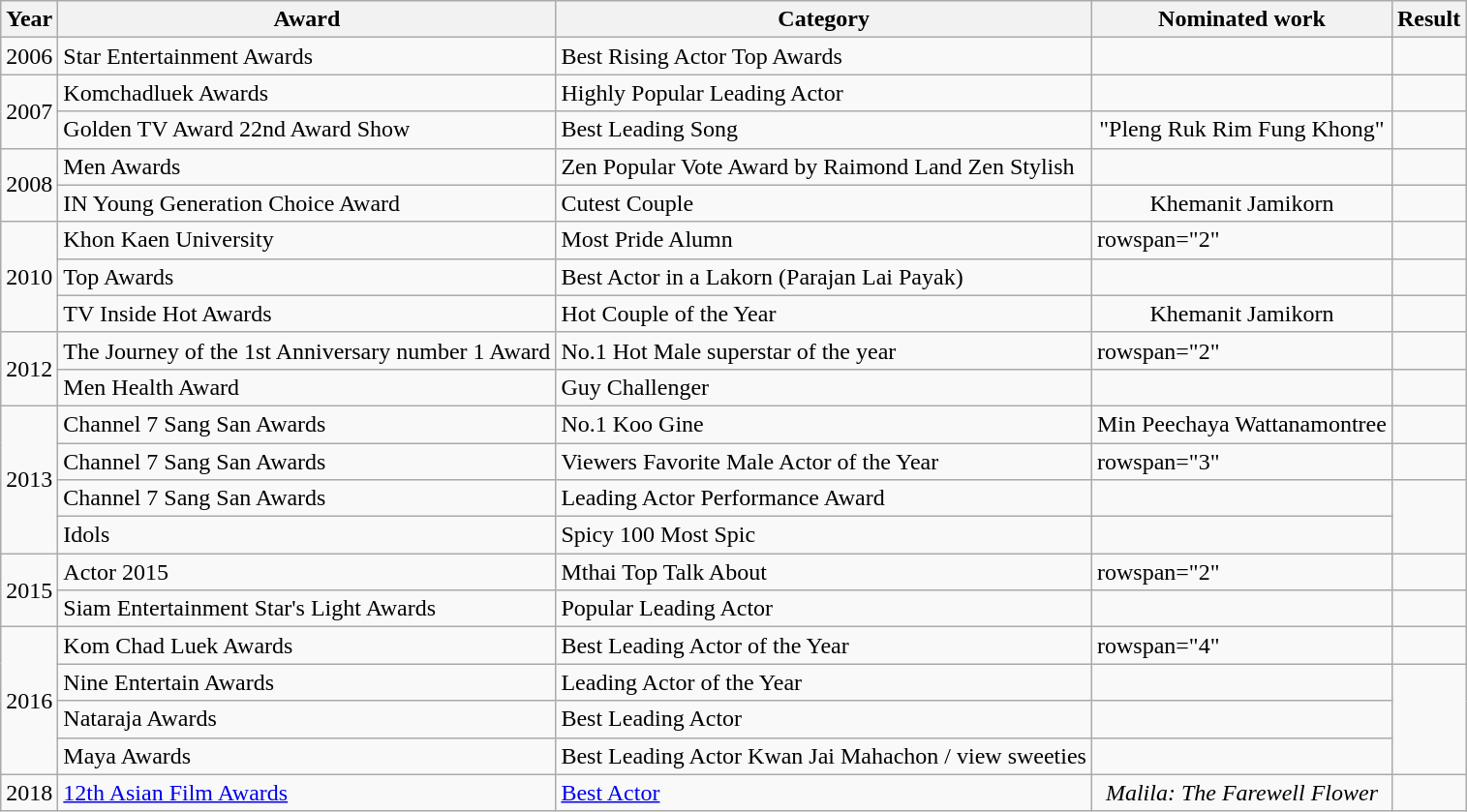<table class="wikitable">
<tr>
<th>Year</th>
<th>Award</th>
<th>Category</th>
<th>Nominated work</th>
<th>Result</th>
</tr>
<tr>
<td>2006</td>
<td>Star Entertainment Awards</td>
<td>Best Rising Actor Top Awards</td>
<td></td>
<td></td>
</tr>
<tr>
<td rowspan="2">2007</td>
<td>Komchadluek Awards</td>
<td>Highly Popular Leading Actor</td>
<td></td>
<td></td>
</tr>
<tr>
<td>Golden TV Award 22nd Award Show</td>
<td>Best Leading Song</td>
<td align="center">"Pleng Ruk Rim Fung Khong"</td>
<td></td>
</tr>
<tr>
<td rowspan="2">2008</td>
<td>Men Awards</td>
<td>Zen Popular Vote Award by Raimond Land Zen Stylish</td>
<td></td>
<td></td>
</tr>
<tr>
<td>IN Young Generation Choice Award</td>
<td>Cutest Couple</td>
<td align="center">Khemanit Jamikorn</td>
<td></td>
</tr>
<tr>
<td rowspan="3">2010</td>
<td>Khon Kaen University</td>
<td>Most Pride Alumn</td>
<td>rowspan="2" </td>
<td></td>
</tr>
<tr>
<td>Top Awards</td>
<td>Best Actor in a Lakorn (Parajan Lai Payak)</td>
<td></td>
</tr>
<tr>
<td>TV Inside Hot Awards</td>
<td>Hot Couple of the Year</td>
<td align="center">Khemanit Jamikorn</td>
<td></td>
</tr>
<tr>
<td rowspan="2">2012</td>
<td>The Journey of the 1st Anniversary number 1 Award</td>
<td>No.1 Hot Male superstar of the year</td>
<td>rowspan="2" </td>
<td></td>
</tr>
<tr>
<td>Men Health Award</td>
<td>Guy Challenger</td>
<td></td>
</tr>
<tr>
<td rowspan="4">2013</td>
<td>Channel 7 Sang San Awards</td>
<td>No.1 Koo Gine</td>
<td align="center">Min Peechaya Wattanamontree</td>
<td></td>
</tr>
<tr>
<td>Channel 7 Sang San Awards</td>
<td>Viewers Favorite Male Actor of the Year</td>
<td>rowspan="3" </td>
<td></td>
</tr>
<tr>
<td>Channel 7 Sang San Awards</td>
<td>Leading Actor Performance Award</td>
<td></td>
</tr>
<tr>
<td>Idols</td>
<td>Spicy 100 Most Spic</td>
<td></td>
</tr>
<tr>
<td rowspan="2">2015</td>
<td>Actor 2015</td>
<td>Mthai Top Talk About</td>
<td>rowspan="2" </td>
<td></td>
</tr>
<tr>
<td>Siam Entertainment Star's Light Awards</td>
<td>Popular Leading Actor</td>
<td></td>
</tr>
<tr>
<td rowspan="4">2016</td>
<td>Kom Chad Luek Awards</td>
<td>Best Leading Actor of the Year</td>
<td>rowspan="4" </td>
<td></td>
</tr>
<tr>
<td>Nine Entertain Awards</td>
<td>Leading Actor of the Year</td>
<td></td>
</tr>
<tr>
<td>Nataraja Awards</td>
<td>Best Leading Actor</td>
<td></td>
</tr>
<tr>
<td>Maya Awards</td>
<td>Best Leading Actor Kwan Jai Mahachon / view sweeties</td>
<td></td>
</tr>
<tr>
<td>2018</td>
<td><a href='#'>12th Asian Film Awards</a></td>
<td><a href='#'>Best Actor</a></td>
<td align="center"><em>Malila: The Farewell Flower</em></td>
<td></td>
</tr>
</table>
